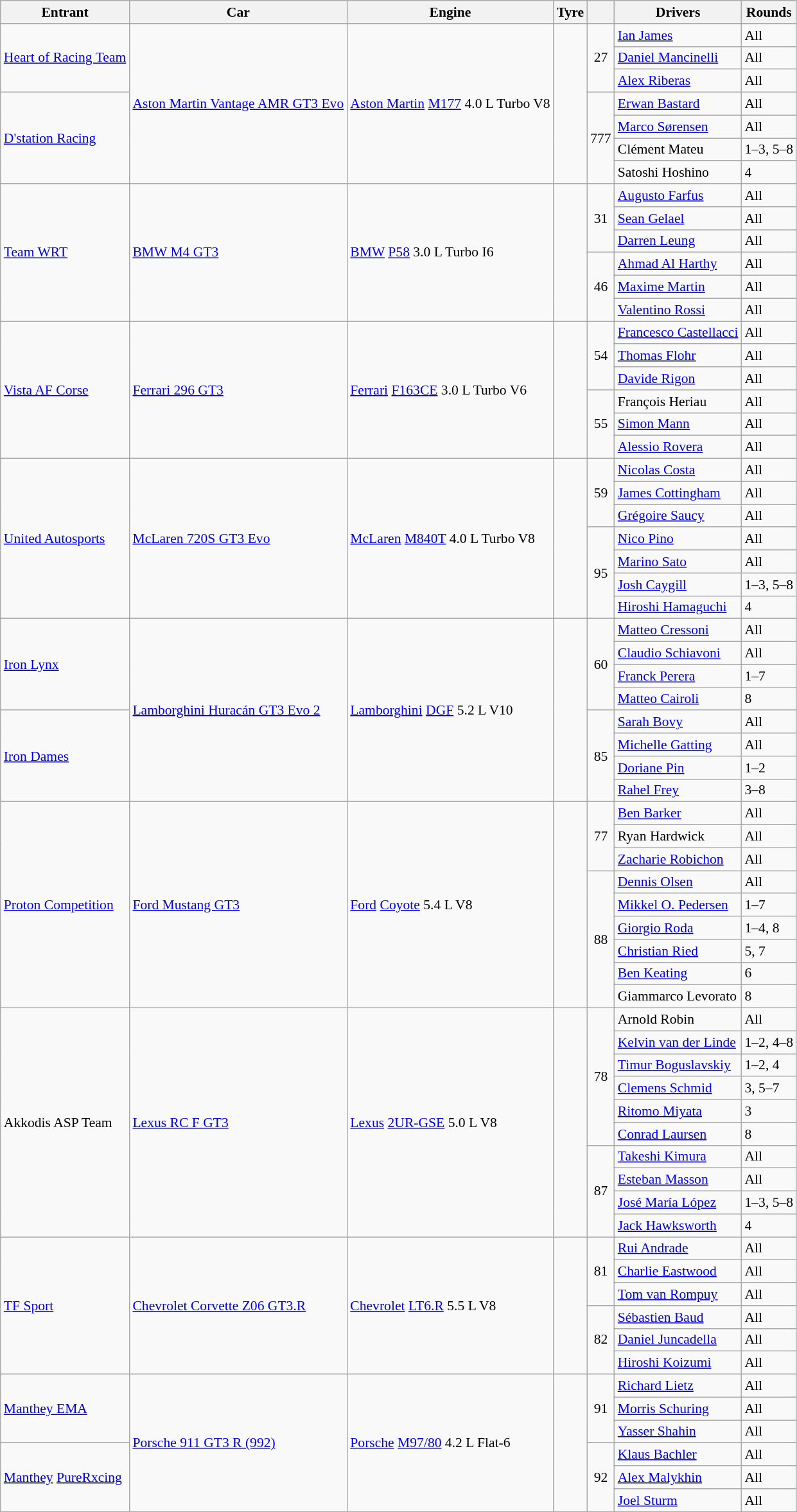<table class="wikitable" style="font-size:90%;">
<tr>
<th>Entrant</th>
<th>Car</th>
<th>Engine</th>
<th>Tyre</th>
<th></th>
<th>Drivers</th>
<th>Rounds</th>
</tr>
<tr>
<td rowspan="3"> <a href='#'>Heart of Racing Team</a></td>
<td rowspan="7" nowrap><a href='#'>Aston Martin Vantage AMR GT3 Evo</a></td>
<td rowspan="7" nowrap><a href='#'>Aston Martin</a> <a href='#'>M177</a> 4.0 L Turbo V8</td>
<td rowspan="7" align="center"></td>
<td rowspan="3" align="center">27</td>
<td> <a href='#'>Ian James</a></td>
<td>All</td>
</tr>
<tr>
<td> <a href='#'>Daniel Mancinelli</a></td>
<td>All</td>
</tr>
<tr>
<td> <a href='#'>Alex Riberas</a></td>
<td>All</td>
</tr>
<tr>
<td rowspan="4"> <a href='#'>D'station Racing</a></td>
<td rowspan="4" align="center">777</td>
<td> <a href='#'>Erwan Bastard</a></td>
<td>All</td>
</tr>
<tr>
<td> <a href='#'>Marco Sørensen</a></td>
<td>All</td>
</tr>
<tr>
<td> Clément Mateu</td>
<td>1–3, 5–8</td>
</tr>
<tr>
<td> Satoshi Hoshino</td>
<td>4</td>
</tr>
<tr>
<td rowspan="6"> <a href='#'>Team WRT</a></td>
<td rowspan="6"><a href='#'>BMW M4 GT3</a></td>
<td rowspan="6"><a href='#'>BMW</a> <a href='#'>P58</a> 3.0 L Turbo I6</td>
<td rowspan="6" align="center"></td>
<td rowspan="3" align="center">31</td>
<td> <a href='#'>Augusto Farfus</a></td>
<td>All</td>
</tr>
<tr>
<td> <a href='#'>Sean Gelael</a></td>
<td>All</td>
</tr>
<tr>
<td> <a href='#'>Darren Leung</a></td>
<td>All</td>
</tr>
<tr>
<td rowspan="3" align="center">46</td>
<td> <a href='#'>Ahmad Al Harthy</a></td>
<td>All</td>
</tr>
<tr>
<td> <a href='#'>Maxime Martin</a></td>
<td>All</td>
</tr>
<tr>
<td> <a href='#'>Valentino Rossi</a></td>
<td>All</td>
</tr>
<tr>
<td rowspan="6"> <a href='#'>Vista AF Corse</a></td>
<td rowspan="6"><a href='#'>Ferrari 296 GT3</a></td>
<td rowspan="6"><a href='#'>Ferrari</a> <a href='#'>F163CE</a> 3.0 L Turbo V6</td>
<td rowspan="6" align="center"></td>
<td rowspan="3" align="center">54</td>
<td> <a href='#'>Francesco Castellacci</a></td>
<td>All</td>
</tr>
<tr>
<td> <a href='#'>Thomas Flohr</a></td>
<td>All</td>
</tr>
<tr>
<td> <a href='#'>Davide Rigon</a></td>
<td>All</td>
</tr>
<tr>
<td rowspan="3" align="center">55</td>
<td> François Heriau</td>
<td>All</td>
</tr>
<tr>
<td> <a href='#'>Simon Mann</a></td>
<td>All</td>
</tr>
<tr>
<td> <a href='#'>Alessio Rovera</a></td>
<td>All</td>
</tr>
<tr>
<td rowspan="7"> <a href='#'>United Autosports</a></td>
<td rowspan="7"><a href='#'>McLaren 720S GT3 Evo</a></td>
<td rowspan="7"><a href='#'>McLaren</a> <a href='#'>M840T</a> 4.0 L Turbo V8</td>
<td rowspan="7" align="center"></td>
<td rowspan="3" align="center">59</td>
<td> <a href='#'>Nicolas Costa</a></td>
<td>All</td>
</tr>
<tr>
<td> <a href='#'>James Cottingham</a></td>
<td>All</td>
</tr>
<tr>
<td> <a href='#'>Grégoire Saucy</a></td>
<td>All</td>
</tr>
<tr>
<td rowspan="4" align="center">95</td>
<td> <a href='#'>Nico Pino</a></td>
<td>All</td>
</tr>
<tr>
<td> <a href='#'>Marino Sato</a></td>
<td>All</td>
</tr>
<tr>
<td> <a href='#'>Josh Caygill</a></td>
<td>1–3, 5–8</td>
</tr>
<tr>
<td> <a href='#'>Hiroshi Hamaguchi</a></td>
<td>4</td>
</tr>
<tr>
<td rowspan="4"> <a href='#'>Iron Lynx</a></td>
<td rowspan="8"><a href='#'>Lamborghini Huracán GT3 Evo 2</a></td>
<td rowspan="8"><a href='#'>Lamborghini</a> <a href='#'>DGF</a> 5.2 L V10</td>
<td rowspan="8" align="center"></td>
<td rowspan="4" align="center">60</td>
<td> <a href='#'>Matteo Cressoni</a></td>
<td>All</td>
</tr>
<tr>
<td> <a href='#'>Claudio Schiavoni</a></td>
<td>All</td>
</tr>
<tr>
<td> <a href='#'>Franck Perera</a></td>
<td>1–7</td>
</tr>
<tr>
<td> <a href='#'>Matteo Cairoli</a></td>
<td>8</td>
</tr>
<tr>
<td rowspan="4"> <a href='#'>Iron Dames</a></td>
<td rowspan="4" align="center">85</td>
<td> <a href='#'>Sarah Bovy</a></td>
<td>All</td>
</tr>
<tr>
<td> <a href='#'>Michelle Gatting</a></td>
<td>All</td>
</tr>
<tr>
<td> <a href='#'>Doriane Pin</a></td>
<td>1–2</td>
</tr>
<tr>
<td> <a href='#'>Rahel Frey</a></td>
<td>3–8</td>
</tr>
<tr>
<td rowspan="9"> <a href='#'>Proton Competition</a></td>
<td rowspan="9"><a href='#'>Ford Mustang GT3</a></td>
<td rowspan="9"><a href='#'>Ford</a> <a href='#'>Coyote</a> 5.4 L V8</td>
<td rowspan="9" align="center"></td>
<td rowspan="3" align="center">77</td>
<td> <a href='#'>Ben Barker</a></td>
<td>All</td>
</tr>
<tr>
<td> Ryan Hardwick</td>
<td>All</td>
</tr>
<tr>
<td> <a href='#'>Zacharie Robichon</a></td>
<td>All</td>
</tr>
<tr>
<td rowspan="6" align="center">88</td>
<td> <a href='#'>Dennis Olsen</a></td>
<td>All</td>
</tr>
<tr>
<td> <a href='#'>Mikkel O. Pedersen</a></td>
<td>1–7</td>
</tr>
<tr>
<td> <a href='#'>Giorgio Roda</a></td>
<td>1–4, 8</td>
</tr>
<tr>
<td> <a href='#'>Christian Ried</a></td>
<td>5, 7</td>
</tr>
<tr>
<td> <a href='#'>Ben Keating</a></td>
<td>6</td>
</tr>
<tr>
<td> Giammarco Levorato</td>
<td>8</td>
</tr>
<tr>
<td rowspan="10"> Akkodis ASP Team</td>
<td rowspan="10"><a href='#'>Lexus RC F GT3</a></td>
<td rowspan="10"><a href='#'>Lexus</a> <a href='#'>2UR-GSE</a> 5.0 L V8</td>
<td rowspan="10" align="center"></td>
<td rowspan="6" align="center">78</td>
<td> Arnold Robin</td>
<td>All</td>
</tr>
<tr>
<td> <a href='#'>Kelvin van der Linde</a></td>
<td>1–2, 4–8</td>
</tr>
<tr>
<td nowrap> <a href='#'>Timur Boguslavskiy</a></td>
<td>1–2, 4</td>
</tr>
<tr>
<td> <a href='#'>Clemens Schmid</a></td>
<td>3, 5–7</td>
</tr>
<tr>
<td> <a href='#'>Ritomo Miyata</a></td>
<td>3</td>
</tr>
<tr>
<td> <a href='#'>Conrad Laursen</a></td>
<td>8</td>
</tr>
<tr>
<td rowspan="4" align="center">87</td>
<td> <a href='#'>Takeshi Kimura</a></td>
<td>All</td>
</tr>
<tr>
<td> <a href='#'>Esteban Masson</a></td>
<td>All</td>
</tr>
<tr>
<td> <a href='#'>José María López</a></td>
<td>1–3, 5–8</td>
</tr>
<tr>
<td> <a href='#'>Jack Hawksworth</a></td>
<td>4</td>
</tr>
<tr>
<td rowspan="6"> <a href='#'>TF Sport</a></td>
<td rowspan="6"><a href='#'>Chevrolet Corvette Z06 GT3.R</a></td>
<td rowspan="6"><a href='#'>Chevrolet</a> <a href='#'>LT6.R</a> 5.5 L V8</td>
<td rowspan="6" align="center"></td>
<td rowspan="3" align="center">81</td>
<td> <a href='#'>Rui Andrade</a></td>
<td>All</td>
</tr>
<tr>
<td> <a href='#'>Charlie Eastwood</a></td>
<td>All</td>
</tr>
<tr>
<td> <a href='#'>Tom van Rompuy</a></td>
<td>All</td>
</tr>
<tr>
<td rowspan="3" align="center">82</td>
<td> <a href='#'>Sébastien Baud</a></td>
<td>All</td>
</tr>
<tr>
<td> <a href='#'>Daniel Juncadella</a></td>
<td>All</td>
</tr>
<tr>
<td> <a href='#'>Hiroshi Koizumi</a></td>
<td>All</td>
</tr>
<tr>
<td rowspan="3"> <a href='#'>Manthey EMA</a></td>
<td rowspan="6"><a href='#'>Porsche 911 GT3 R (992)</a></td>
<td rowspan="6"><a href='#'>Porsche</a> <a href='#'>M97/80</a> 4.2 L Flat-6</td>
<td rowspan="6" align="center"></td>
<td rowspan="3" align="center">91</td>
<td> <a href='#'>Richard Lietz</a></td>
<td>All</td>
</tr>
<tr>
<td> <a href='#'>Morris Schuring</a></td>
<td>All</td>
</tr>
<tr>
<td> <a href='#'>Yasser Shahin</a></td>
<td>All</td>
</tr>
<tr>
<td rowspan="3"> <a href='#'>Manthey</a> <a href='#'>PureRxcing</a></td>
<td rowspan="3" align="center">92</td>
<td> <a href='#'>Klaus Bachler</a></td>
<td>All</td>
</tr>
<tr>
<td> <a href='#'>Alex Malykhin</a></td>
<td>All</td>
</tr>
<tr>
<td> <a href='#'>Joel Sturm</a></td>
<td>All</td>
</tr>
<tr>
</tr>
</table>
